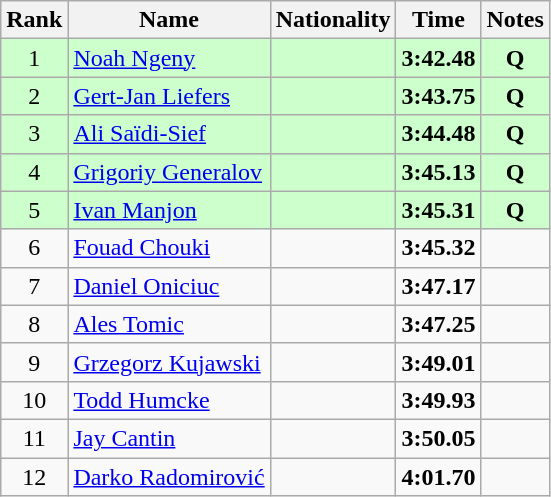<table class="wikitable sortable" style="text-align:center">
<tr>
<th>Rank</th>
<th>Name</th>
<th>Nationality</th>
<th>Time</th>
<th>Notes</th>
</tr>
<tr bgcolor=ccffcc>
<td>1</td>
<td align=left><a href='#'>Noah Ngeny</a></td>
<td align=left></td>
<td><strong>3:42.48</strong></td>
<td><strong>Q</strong></td>
</tr>
<tr bgcolor=ccffcc>
<td>2</td>
<td align=left><a href='#'>Gert-Jan Liefers</a></td>
<td align=left></td>
<td><strong>3:43.75</strong></td>
<td><strong>Q</strong></td>
</tr>
<tr bgcolor=ccffcc>
<td>3</td>
<td align=left><a href='#'>Ali Saïdi-Sief</a></td>
<td align=left></td>
<td><strong>3:44.48</strong></td>
<td><strong>Q</strong></td>
</tr>
<tr bgcolor=ccffcc>
<td>4</td>
<td align=left><a href='#'>Grigoriy Generalov</a></td>
<td align=left></td>
<td><strong>3:45.13</strong></td>
<td><strong>Q</strong></td>
</tr>
<tr bgcolor=ccffcc>
<td>5</td>
<td align=left><a href='#'>Ivan Manjon</a></td>
<td align=left></td>
<td><strong>3:45.31</strong></td>
<td><strong>Q</strong></td>
</tr>
<tr>
<td>6</td>
<td align=left><a href='#'>Fouad Chouki</a></td>
<td align=left></td>
<td><strong>3:45.32</strong></td>
<td></td>
</tr>
<tr>
<td>7</td>
<td align=left><a href='#'>Daniel Oniciuc</a></td>
<td align=left></td>
<td><strong>3:47.17</strong></td>
<td></td>
</tr>
<tr>
<td>8</td>
<td align=left><a href='#'>Ales Tomic</a></td>
<td align=left></td>
<td><strong>3:47.25</strong></td>
<td></td>
</tr>
<tr>
<td>9</td>
<td align=left><a href='#'>Grzegorz Kujawski</a></td>
<td align=left></td>
<td><strong>3:49.01</strong></td>
<td></td>
</tr>
<tr>
<td>10</td>
<td align=left><a href='#'>Todd Humcke</a></td>
<td align=left></td>
<td><strong>3:49.93</strong></td>
<td></td>
</tr>
<tr>
<td>11</td>
<td align=left><a href='#'>Jay Cantin</a></td>
<td align=left></td>
<td><strong>3:50.05</strong></td>
<td></td>
</tr>
<tr>
<td>12</td>
<td align=left><a href='#'>Darko Radomirović</a></td>
<td align=left></td>
<td><strong>4:01.70</strong></td>
<td></td>
</tr>
</table>
